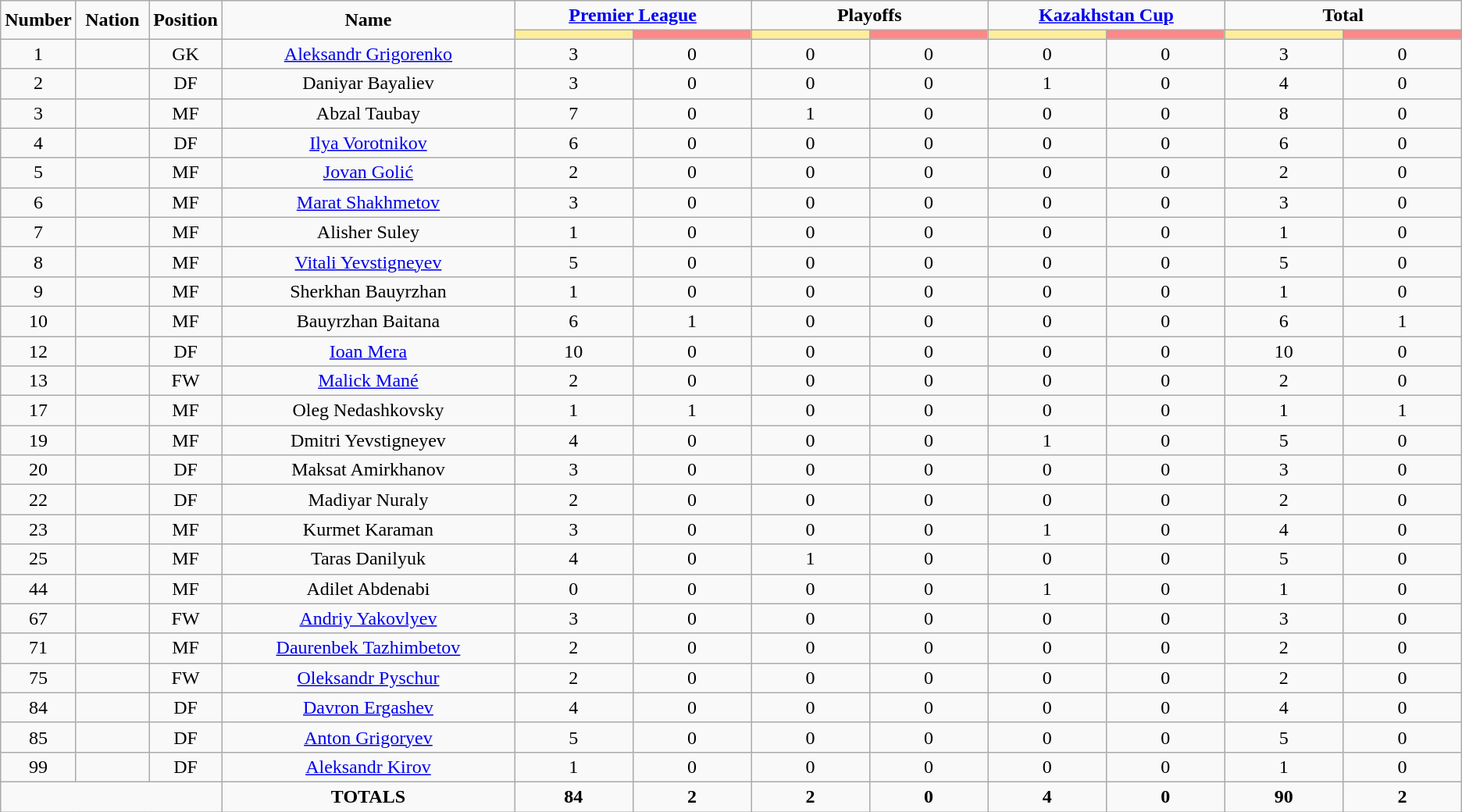<table class="wikitable" style="text-align:center;">
<tr>
<td rowspan="2"  style="width:5%; text-align:center;"><strong>Number</strong></td>
<td rowspan="2"  style="width:5%; text-align:center;"><strong>Nation</strong></td>
<td rowspan="2"  style="width:5%; text-align:center;"><strong>Position</strong></td>
<td rowspan="2"  style="width:20%; text-align:center;"><strong>Name</strong></td>
<td colspan="2" style="text-align:center;"><strong><a href='#'>Premier League</a></strong></td>
<td colspan="2" style="text-align:center;"><strong>Playoffs</strong></td>
<td colspan="2" style="text-align:center;"><strong><a href='#'>Kazakhstan Cup</a></strong></td>
<td colspan="2" style="text-align:center;"><strong>Total</strong></td>
</tr>
<tr>
<th style="width:60px; background:#fe9;"></th>
<th style="width:60px; background:#ff8888;"></th>
<th style="width:60px; background:#fe9;"></th>
<th style="width:60px; background:#ff8888;"></th>
<th style="width:60px; background:#fe9;"></th>
<th style="width:60px; background:#ff8888;"></th>
<th style="width:60px; background:#fe9;"></th>
<th style="width:60px; background:#ff8888;"></th>
</tr>
<tr>
<td>1</td>
<td></td>
<td>GK</td>
<td><a href='#'>Aleksandr Grigorenko</a></td>
<td>3</td>
<td>0</td>
<td>0</td>
<td>0</td>
<td>0</td>
<td>0</td>
<td>3</td>
<td>0</td>
</tr>
<tr>
<td>2</td>
<td></td>
<td>DF</td>
<td>Daniyar Bayaliev</td>
<td>3</td>
<td>0</td>
<td>0</td>
<td>0</td>
<td>1</td>
<td>0</td>
<td>4</td>
<td>0</td>
</tr>
<tr>
<td>3</td>
<td></td>
<td>MF</td>
<td>Abzal Taubay</td>
<td>7</td>
<td>0</td>
<td>1</td>
<td>0</td>
<td>0</td>
<td>0</td>
<td>8</td>
<td>0</td>
</tr>
<tr>
<td>4</td>
<td></td>
<td>DF</td>
<td><a href='#'>Ilya Vorotnikov</a></td>
<td>6</td>
<td>0</td>
<td>0</td>
<td>0</td>
<td>0</td>
<td>0</td>
<td>6</td>
<td>0</td>
</tr>
<tr>
<td>5</td>
<td></td>
<td>MF</td>
<td><a href='#'>Jovan Golić</a></td>
<td>2</td>
<td>0</td>
<td>0</td>
<td>0</td>
<td>0</td>
<td>0</td>
<td>2</td>
<td>0</td>
</tr>
<tr>
<td>6</td>
<td></td>
<td>MF</td>
<td><a href='#'>Marat Shakhmetov</a></td>
<td>3</td>
<td>0</td>
<td>0</td>
<td>0</td>
<td>0</td>
<td>0</td>
<td>3</td>
<td>0</td>
</tr>
<tr>
<td>7</td>
<td></td>
<td>MF</td>
<td>Alisher Suley</td>
<td>1</td>
<td>0</td>
<td>0</td>
<td>0</td>
<td>0</td>
<td>0</td>
<td>1</td>
<td>0</td>
</tr>
<tr>
<td>8</td>
<td></td>
<td>MF</td>
<td><a href='#'>Vitali Yevstigneyev</a></td>
<td>5</td>
<td>0</td>
<td>0</td>
<td>0</td>
<td>0</td>
<td>0</td>
<td>5</td>
<td>0</td>
</tr>
<tr>
<td>9</td>
<td></td>
<td>MF</td>
<td>Sherkhan Bauyrzhan</td>
<td>1</td>
<td>0</td>
<td>0</td>
<td>0</td>
<td>0</td>
<td>0</td>
<td>1</td>
<td>0</td>
</tr>
<tr>
<td>10</td>
<td></td>
<td>MF</td>
<td>Bauyrzhan Baitana</td>
<td>6</td>
<td>1</td>
<td>0</td>
<td>0</td>
<td>0</td>
<td>0</td>
<td>6</td>
<td>1</td>
</tr>
<tr>
<td>12</td>
<td></td>
<td>DF</td>
<td><a href='#'>Ioan Mera</a></td>
<td>10</td>
<td>0</td>
<td>0</td>
<td>0</td>
<td>0</td>
<td>0</td>
<td>10</td>
<td>0</td>
</tr>
<tr>
<td>13</td>
<td></td>
<td>FW</td>
<td><a href='#'>Malick Mané</a></td>
<td>2</td>
<td>0</td>
<td>0</td>
<td>0</td>
<td>0</td>
<td>0</td>
<td>2</td>
<td>0</td>
</tr>
<tr>
<td>17</td>
<td></td>
<td>MF</td>
<td>Oleg Nedashkovsky</td>
<td>1</td>
<td>1</td>
<td>0</td>
<td>0</td>
<td>0</td>
<td>0</td>
<td>1</td>
<td>1</td>
</tr>
<tr>
<td>19</td>
<td></td>
<td>MF</td>
<td>Dmitri Yevstigneyev</td>
<td>4</td>
<td>0</td>
<td>0</td>
<td>0</td>
<td>1</td>
<td>0</td>
<td>5</td>
<td>0</td>
</tr>
<tr>
<td>20</td>
<td></td>
<td>DF</td>
<td>Maksat Amirkhanov</td>
<td>3</td>
<td>0</td>
<td>0</td>
<td>0</td>
<td>0</td>
<td>0</td>
<td>3</td>
<td>0</td>
</tr>
<tr>
<td>22</td>
<td></td>
<td>DF</td>
<td>Madiyar Nuraly</td>
<td>2</td>
<td>0</td>
<td>0</td>
<td>0</td>
<td>0</td>
<td>0</td>
<td>2</td>
<td>0</td>
</tr>
<tr>
<td>23</td>
<td></td>
<td>MF</td>
<td>Kurmet Karaman</td>
<td>3</td>
<td>0</td>
<td>0</td>
<td>0</td>
<td>1</td>
<td>0</td>
<td>4</td>
<td>0</td>
</tr>
<tr>
<td>25</td>
<td></td>
<td>MF</td>
<td>Taras Danilyuk</td>
<td>4</td>
<td>0</td>
<td>1</td>
<td>0</td>
<td>0</td>
<td>0</td>
<td>5</td>
<td>0</td>
</tr>
<tr>
<td>44</td>
<td></td>
<td>MF</td>
<td>Adilet Abdenabi</td>
<td>0</td>
<td>0</td>
<td>0</td>
<td>0</td>
<td>1</td>
<td>0</td>
<td>1</td>
<td>0</td>
</tr>
<tr>
<td>67</td>
<td></td>
<td>FW</td>
<td><a href='#'>Andriy Yakovlyev</a></td>
<td>3</td>
<td>0</td>
<td>0</td>
<td>0</td>
<td>0</td>
<td>0</td>
<td>3</td>
<td>0</td>
</tr>
<tr>
<td>71</td>
<td></td>
<td>MF</td>
<td><a href='#'>Daurenbek Tazhimbetov</a></td>
<td>2</td>
<td>0</td>
<td>0</td>
<td>0</td>
<td>0</td>
<td>0</td>
<td>2</td>
<td>0</td>
</tr>
<tr>
<td>75</td>
<td></td>
<td>FW</td>
<td><a href='#'>Oleksandr Pyschur</a></td>
<td>2</td>
<td>0</td>
<td>0</td>
<td>0</td>
<td>0</td>
<td>0</td>
<td>2</td>
<td>0</td>
</tr>
<tr>
<td>84</td>
<td></td>
<td>DF</td>
<td><a href='#'>Davron Ergashev</a></td>
<td>4</td>
<td>0</td>
<td>0</td>
<td>0</td>
<td>0</td>
<td>0</td>
<td>4</td>
<td>0</td>
</tr>
<tr>
<td>85</td>
<td></td>
<td>DF</td>
<td><a href='#'>Anton Grigoryev</a></td>
<td>5</td>
<td>0</td>
<td>0</td>
<td>0</td>
<td>0</td>
<td>0</td>
<td>5</td>
<td>0</td>
</tr>
<tr>
<td>99</td>
<td></td>
<td>DF</td>
<td><a href='#'>Aleksandr Kirov</a></td>
<td>1</td>
<td>0</td>
<td>0</td>
<td>0</td>
<td>0</td>
<td>0</td>
<td>1</td>
<td>0</td>
</tr>
<tr>
<td colspan="3"></td>
<td><strong>TOTALS</strong></td>
<td><strong>84</strong></td>
<td><strong>2</strong></td>
<td><strong>2</strong></td>
<td><strong>0</strong></td>
<td><strong>4</strong></td>
<td><strong>0</strong></td>
<td><strong>90</strong></td>
<td><strong>2</strong></td>
</tr>
</table>
